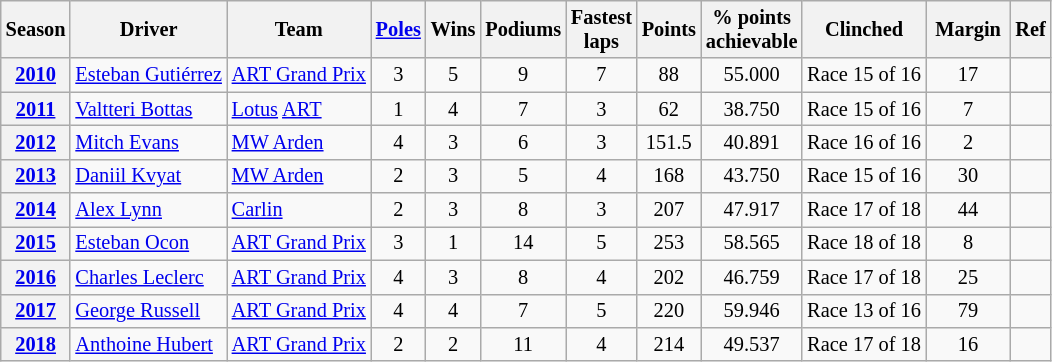<table class="wikitable sortable" style="font-size:85%; text-align:center;">
<tr>
<th scope=col>Season</th>
<th scope=col>Driver</th>
<th scope=col>Team</th>
<th scope=col><a href='#'>Poles</a></th>
<th scope=col>Wins</th>
<th scope=col>Podiums</th>
<th scope=col width="40">Fastest laps</th>
<th scope=col>Points</th>
<th scope=col width="20">% points achievable</th>
<th scope=col>Clinched</th>
<th scope=col width="50">Margin</th>
<th scope=col class=unsortable>Ref</th>
</tr>
<tr>
<th><a href='#'>2010</a></th>
<td align=left> <a href='#'>Esteban Gutiérrez</a></td>
<td data-sort-value="ART" align=left> <a href='#'>ART Grand Prix</a></td>
<td>3</td>
<td>5</td>
<td>9</td>
<td>7</td>
<td>88</td>
<td>55.000</td>
<td>Race 15 of 16</td>
<td>17</td>
<td></td>
</tr>
<tr>
<th><a href='#'>2011</a></th>
<td align=left> <a href='#'>Valtteri Bottas</a></td>
<td data-sort-value="ART" align=left> <a href='#'>Lotus</a> <a href='#'>ART</a></td>
<td>1</td>
<td>4</td>
<td>7</td>
<td>3</td>
<td>62</td>
<td>38.750</td>
<td>Race 15 of 16</td>
<td>7</td>
<td></td>
</tr>
<tr>
<th><a href='#'>2012</a></th>
<td align=left> <a href='#'>Mitch Evans</a></td>
<td align=left> <a href='#'>MW Arden</a></td>
<td>4</td>
<td>3</td>
<td>6</td>
<td>3</td>
<td>151.5</td>
<td>40.891</td>
<td>Race 16 of 16</td>
<td>2</td>
<td></td>
</tr>
<tr>
<th><a href='#'>2013</a></th>
<td align=left> <a href='#'>Daniil Kvyat</a></td>
<td align=left> <a href='#'>MW Arden</a></td>
<td>2</td>
<td>3</td>
<td>5</td>
<td>4</td>
<td>168</td>
<td>43.750</td>
<td>Race 15 of 16</td>
<td>30</td>
<td></td>
</tr>
<tr>
<th><a href='#'>2014</a></th>
<td align=left> <a href='#'>Alex Lynn</a></td>
<td align=left> <a href='#'>Carlin</a></td>
<td>2</td>
<td>3</td>
<td>8</td>
<td>3</td>
<td>207</td>
<td>47.917</td>
<td>Race 17 of 18</td>
<td>44</td>
<td></td>
</tr>
<tr>
<th><a href='#'>2015</a></th>
<td align=left> <a href='#'>Esteban Ocon</a></td>
<td data-sort-value="ART" align=left> <a href='#'>ART Grand Prix</a></td>
<td>3</td>
<td>1</td>
<td>14</td>
<td>5</td>
<td>253</td>
<td>58.565</td>
<td>Race 18 of 18</td>
<td>8</td>
<td></td>
</tr>
<tr>
<th><a href='#'>2016</a></th>
<td align=left> <a href='#'>Charles Leclerc</a></td>
<td data-sort-value="ART" align=left> <a href='#'>ART Grand Prix</a></td>
<td>4</td>
<td>3</td>
<td>8</td>
<td>4</td>
<td>202</td>
<td>46.759</td>
<td>Race 17 of 18</td>
<td>25</td>
<td></td>
</tr>
<tr>
<th><a href='#'>2017</a></th>
<td align=left> <a href='#'>George Russell</a></td>
<td data-sort-value="ART" align=left> <a href='#'>ART Grand Prix</a></td>
<td>4</td>
<td>4</td>
<td>7</td>
<td>5</td>
<td>220</td>
<td>59.946</td>
<td>Race 13 of 16</td>
<td>79</td>
<td></td>
</tr>
<tr>
<th><a href='#'>2018</a></th>
<td align=left> <a href='#'>Anthoine Hubert</a></td>
<td data-sort-value="ART" align=left> <a href='#'>ART Grand Prix</a></td>
<td>2</td>
<td>2</td>
<td>11</td>
<td>4</td>
<td>214</td>
<td>49.537</td>
<td>Race 17 of 18</td>
<td>16</td>
<td></td>
</tr>
</table>
